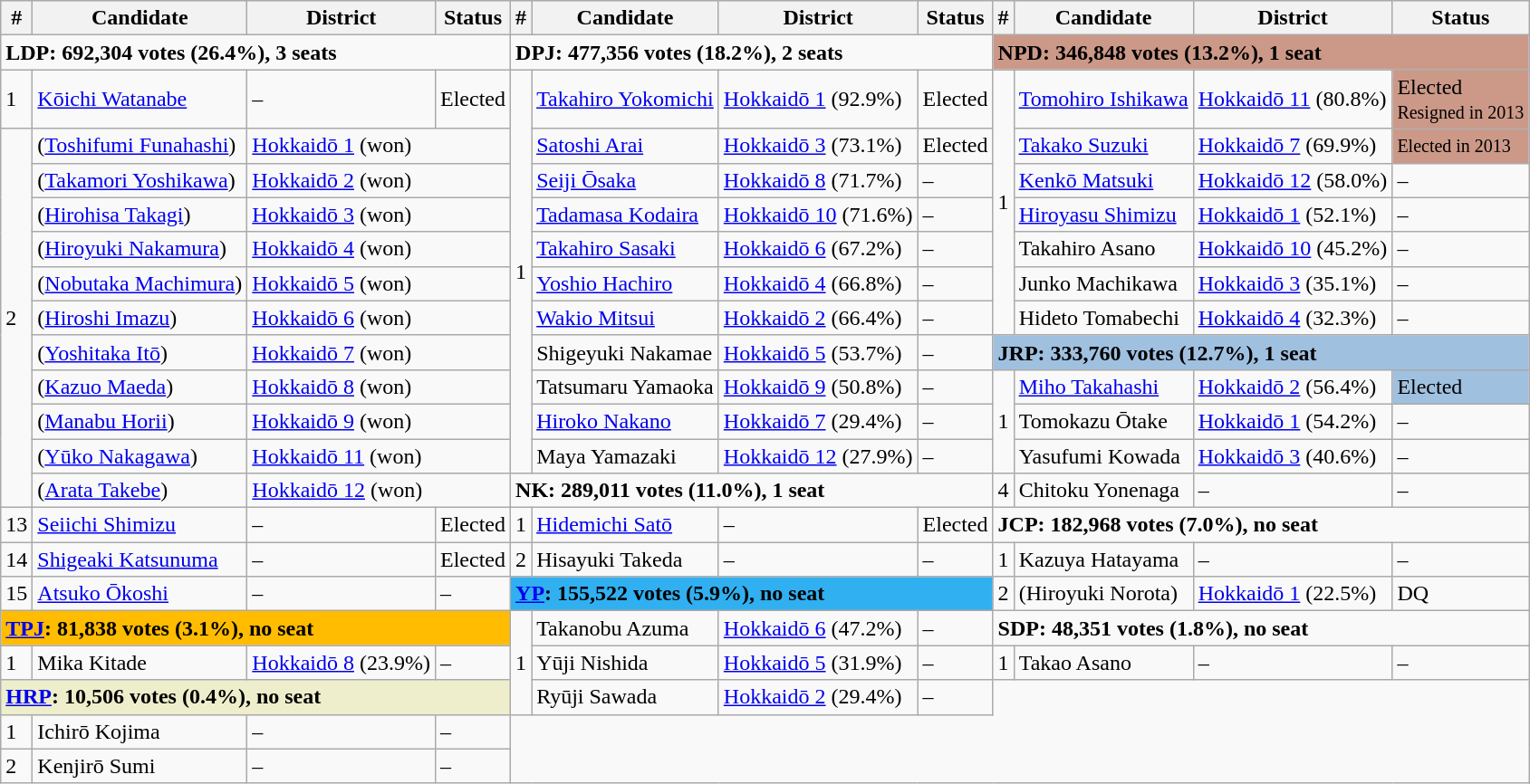<table class="wikitable">
<tr>
<th>#</th>
<th>Candidate</th>
<th>District</th>
<th>Status</th>
<th>#</th>
<th>Candidate</th>
<th>District</th>
<th>Status</th>
<th>#</th>
<th>Candidate</th>
<th>District</th>
<th>Status</th>
</tr>
<tr>
<td colspan="4" ><strong>LDP: 692,304 votes (26.4%), 3 seats</strong></td>
<td colspan="4" ><strong>DPJ: 477,356 votes (18.2%), 2 seats</strong></td>
<td colspan="4" bgcolor="#C98"><strong>NPD: 346,848 votes (13.2%), 1 seat</strong></td>
</tr>
<tr>
<td>1</td>
<td><a href='#'>Kōichi Watanabe</a></td>
<td>–</td>
<td>Elected</td>
<td rowspan="11">1</td>
<td><a href='#'>Takahiro Yokomichi</a></td>
<td><a href='#'>Hokkaidō 1</a> (92.9%)</td>
<td>Elected</td>
<td rowspan="7">1</td>
<td><a href='#'>Tomohiro Ishikawa</a></td>
<td><a href='#'>Hokkaidō 11</a> (80.8%)</td>
<td bgcolor="#C98">Elected<br><small>Resigned in 2013</small></td>
</tr>
<tr>
<td rowspan="11">2</td>
<td>(<a href='#'>Toshifumi Funahashi</a>)</td>
<td colspan="2"><a href='#'>Hokkaidō 1</a> (won)</td>
<td><a href='#'>Satoshi Arai</a></td>
<td><a href='#'>Hokkaidō 3</a> (73.1%)</td>
<td>Elected</td>
<td><a href='#'>Takako Suzuki</a></td>
<td><a href='#'>Hokkaidō 7</a> (69.9%)</td>
<td bgcolor="#C98"><small>Elected in 2013</small></td>
</tr>
<tr>
<td>(<a href='#'>Takamori Yoshikawa</a>)</td>
<td colspan="2"><a href='#'>Hokkaidō 2</a> (won)</td>
<td><a href='#'>Seiji Ōsaka</a></td>
<td><a href='#'>Hokkaidō 8</a> (71.7%)</td>
<td>–</td>
<td><a href='#'>Kenkō Matsuki</a></td>
<td><a href='#'>Hokkaidō 12</a> (58.0%)</td>
<td>–</td>
</tr>
<tr>
<td>(<a href='#'>Hirohisa Takagi</a>)</td>
<td colspan="2"><a href='#'>Hokkaidō 3</a> (won)</td>
<td><a href='#'>Tadamasa Kodaira</a></td>
<td><a href='#'>Hokkaidō 10</a> (71.6%)</td>
<td>–</td>
<td><a href='#'>Hiroyasu Shimizu</a></td>
<td><a href='#'>Hokkaidō 1</a> (52.1%)</td>
<td>–</td>
</tr>
<tr>
<td>(<a href='#'>Hiroyuki Nakamura</a>)</td>
<td colspan="2"><a href='#'>Hokkaidō 4</a> (won)</td>
<td><a href='#'>Takahiro Sasaki</a></td>
<td><a href='#'>Hokkaidō 6</a> (67.2%)</td>
<td>–</td>
<td>Takahiro Asano</td>
<td><a href='#'>Hokkaidō 10</a> (45.2%)</td>
<td>–</td>
</tr>
<tr>
<td>(<a href='#'>Nobutaka Machimura</a>)</td>
<td colspan="2"><a href='#'>Hokkaidō 5</a> (won)</td>
<td><a href='#'>Yoshio Hachiro</a></td>
<td><a href='#'>Hokkaidō 4</a> (66.8%)</td>
<td>–</td>
<td>Junko Machikawa</td>
<td><a href='#'>Hokkaidō 3</a> (35.1%)</td>
<td>–</td>
</tr>
<tr>
<td>(<a href='#'>Hiroshi Imazu</a>)</td>
<td colspan="2"><a href='#'>Hokkaidō 6</a> (won)</td>
<td><a href='#'>Wakio Mitsui</a></td>
<td><a href='#'>Hokkaidō 2</a> (66.4%)</td>
<td>–</td>
<td>Hideto Tomabechi</td>
<td><a href='#'>Hokkaidō 4</a> (32.3%)</td>
<td>–</td>
</tr>
<tr>
<td>(<a href='#'>Yoshitaka Itō</a>)</td>
<td colspan="2"><a href='#'>Hokkaidō 7</a> (won)</td>
<td>Shigeyuki Nakamae</td>
<td><a href='#'>Hokkaidō 5</a> (53.7%)</td>
<td>–</td>
<td colspan="4" bgcolor="#A0C0E0"><strong>JRP: 333,760 votes (12.7%), 1 seat</strong></td>
</tr>
<tr>
<td>(<a href='#'>Kazuo Maeda</a>)</td>
<td colspan="2"><a href='#'>Hokkaidō 8</a> (won)</td>
<td>Tatsumaru Yamaoka</td>
<td><a href='#'>Hokkaidō 9</a> (50.8%)</td>
<td>–</td>
<td rowspan="3">1</td>
<td><a href='#'>Miho Takahashi</a></td>
<td><a href='#'>Hokkaidō 2</a> (56.4%)</td>
<td bgcolor="#A0C0E0">Elected</td>
</tr>
<tr>
<td>(<a href='#'>Manabu Horii</a>)</td>
<td colspan="2"><a href='#'>Hokkaidō 9</a> (won)</td>
<td><a href='#'>Hiroko Nakano</a></td>
<td><a href='#'>Hokkaidō 7</a> (29.4%)</td>
<td>–</td>
<td>Tomokazu Ōtake</td>
<td><a href='#'>Hokkaidō 1</a> (54.2%)</td>
<td>–</td>
</tr>
<tr>
<td>(<a href='#'>Yūko Nakagawa</a>)</td>
<td colspan="2"><a href='#'>Hokkaidō 11</a> (won)</td>
<td>Maya Yamazaki</td>
<td><a href='#'>Hokkaidō 12</a> (27.9%)</td>
<td>–</td>
<td>Yasufumi Kowada</td>
<td><a href='#'>Hokkaidō 3</a> (40.6%)</td>
<td>–</td>
</tr>
<tr>
<td>(<a href='#'>Arata Takebe</a>)</td>
<td colspan="2"><a href='#'>Hokkaidō 12</a> (won)</td>
<td colspan="4" ><strong>NK: 289,011 votes (11.0%), 1 seat</strong></td>
<td>4</td>
<td>Chitoku Yonenaga</td>
<td>–</td>
<td>–</td>
</tr>
<tr>
<td>13</td>
<td><a href='#'>Seiichi Shimizu</a></td>
<td>–</td>
<td>Elected</td>
<td>1</td>
<td><a href='#'>Hidemichi Satō</a></td>
<td>–</td>
<td>Elected</td>
<td colspan="4" ><strong>JCP: 182,968 votes (7.0%), no seat</strong></td>
</tr>
<tr>
<td>14</td>
<td><a href='#'>Shigeaki Katsunuma</a></td>
<td>–</td>
<td>Elected</td>
<td>2</td>
<td>Hisayuki Takeda</td>
<td>–</td>
<td>–</td>
<td>1</td>
<td>Kazuya Hatayama</td>
<td>–</td>
<td>–</td>
</tr>
<tr>
<td>15</td>
<td><a href='#'>Atsuko Ōkoshi</a></td>
<td>–</td>
<td>–</td>
<td colspan="4" bgcolor="#30B0F0"><strong><a href='#'>YP</a>: 155,522 votes (5.9%), no seat</strong></td>
<td>2</td>
<td>(Hiroyuki Norota)</td>
<td><a href='#'>Hokkaidō 1</a> (22.5%)</td>
<td>DQ</td>
</tr>
<tr>
<td colspan="4" bgcolor="#FFBC00"><strong><a href='#'>TPJ</a>: 81,838 votes (3.1%), no seat</strong></td>
<td rowspan="3">1</td>
<td>Takanobu Azuma</td>
<td><a href='#'>Hokkaidō 6</a> (47.2%)</td>
<td>–</td>
<td colspan="4" ><strong>SDP: 48,351 votes (1.8%), no seat</strong></td>
</tr>
<tr>
<td>1</td>
<td>Mika Kitade</td>
<td><a href='#'>Hokkaidō 8</a> (23.9%)</td>
<td>–</td>
<td>Yūji Nishida</td>
<td><a href='#'>Hokkaidō 5</a> (31.9%)</td>
<td>–</td>
<td>1</td>
<td>Takao Asano</td>
<td>–</td>
<td>–</td>
</tr>
<tr>
<td colspan="4"  bgcolor="#eec"><strong><a href='#'>HRP</a>: 10,506 votes (0.4%), no seat</strong></td>
<td>Ryūji Sawada</td>
<td><a href='#'>Hokkaidō 2</a> (29.4%)</td>
<td>–</td>
</tr>
<tr>
<td>1</td>
<td>Ichirō Kojima</td>
<td>–</td>
<td>–</td>
</tr>
<tr>
<td>2</td>
<td>Kenjirō Sumi</td>
<td>–</td>
<td>–</td>
</tr>
</table>
